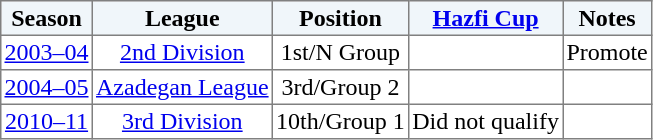<table border="1" cellpadding="2" style="border-collapse:collapse; text-align:center; font-size:normal;">
<tr style="background:#f0f6fa;">
<th>Season</th>
<th>League</th>
<th>Position</th>
<th><a href='#'>Hazfi Cup</a></th>
<th>Notes</th>
</tr>
<tr>
<td><a href='#'>2003–04</a></td>
<td><a href='#'>2nd Division</a></td>
<td>1st/N Group</td>
<td></td>
<td>Promote</td>
</tr>
<tr>
<td><a href='#'>2004–05</a></td>
<td><a href='#'>Azadegan League</a></td>
<td>3rd/Group 2</td>
<td></td>
<td></td>
</tr>
<tr>
<td><a href='#'>2010–11</a></td>
<td><a href='#'>3rd Division</a></td>
<td>10th/Group 1</td>
<td>Did not qualify</td>
<td></td>
</tr>
</table>
